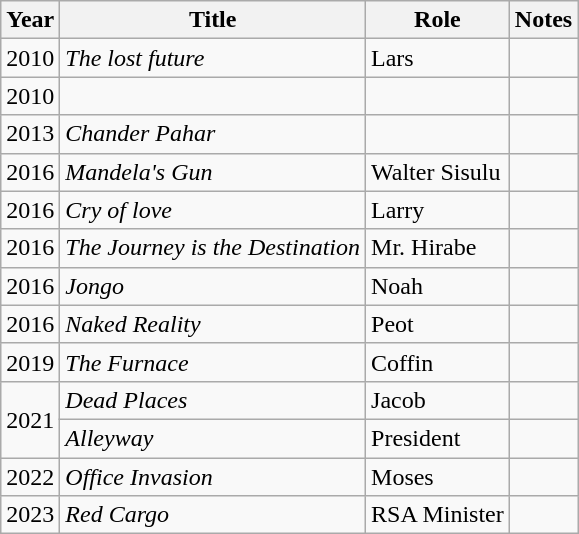<table class ="wikitable sortable ">
<tr>
<th>Year</th>
<th>Title</th>
<th>Role</th>
<th>Notes</th>
</tr>
<tr>
<td>2010</td>
<td><em>The lost future</em></td>
<td>Lars</td>
<td></td>
</tr>
<tr>
<td>2010</td>
<td><em></em></td>
<td></td>
<td></td>
</tr>
<tr>
<td>2013</td>
<td><em>Chander Pahar</em></td>
<td></td>
<td></td>
</tr>
<tr>
<td>2016</td>
<td><em>Mandela's Gun</em></td>
<td>Walter Sisulu</td>
<td></td>
</tr>
<tr>
<td>2016</td>
<td><em>Cry of love</em></td>
<td>Larry</td>
<td></td>
</tr>
<tr>
<td>2016</td>
<td><em>The Journey is the Destination</em></td>
<td>Mr. Hirabe</td>
<td></td>
</tr>
<tr>
<td>2016</td>
<td><em>Jongo</em></td>
<td>Noah</td>
<td></td>
</tr>
<tr>
<td>2016</td>
<td><em>Naked Reality</em></td>
<td>Peot</td>
<td></td>
</tr>
<tr>
<td>2019</td>
<td><em>The Furnace</em></td>
<td>Coffin</td>
<td></td>
</tr>
<tr>
<td rowspan=2>2021</td>
<td><em>Dead Places</em></td>
<td>Jacob</td>
<td></td>
</tr>
<tr>
<td><em>Alleyway</em></td>
<td>President</td>
<td></td>
</tr>
<tr>
<td>2022</td>
<td><em>Office Invasion</em></td>
<td>Moses</td>
<td></td>
</tr>
<tr>
<td>2023</td>
<td><em>Red Cargo</em></td>
<td>RSA Minister</td>
<td></td>
</tr>
</table>
